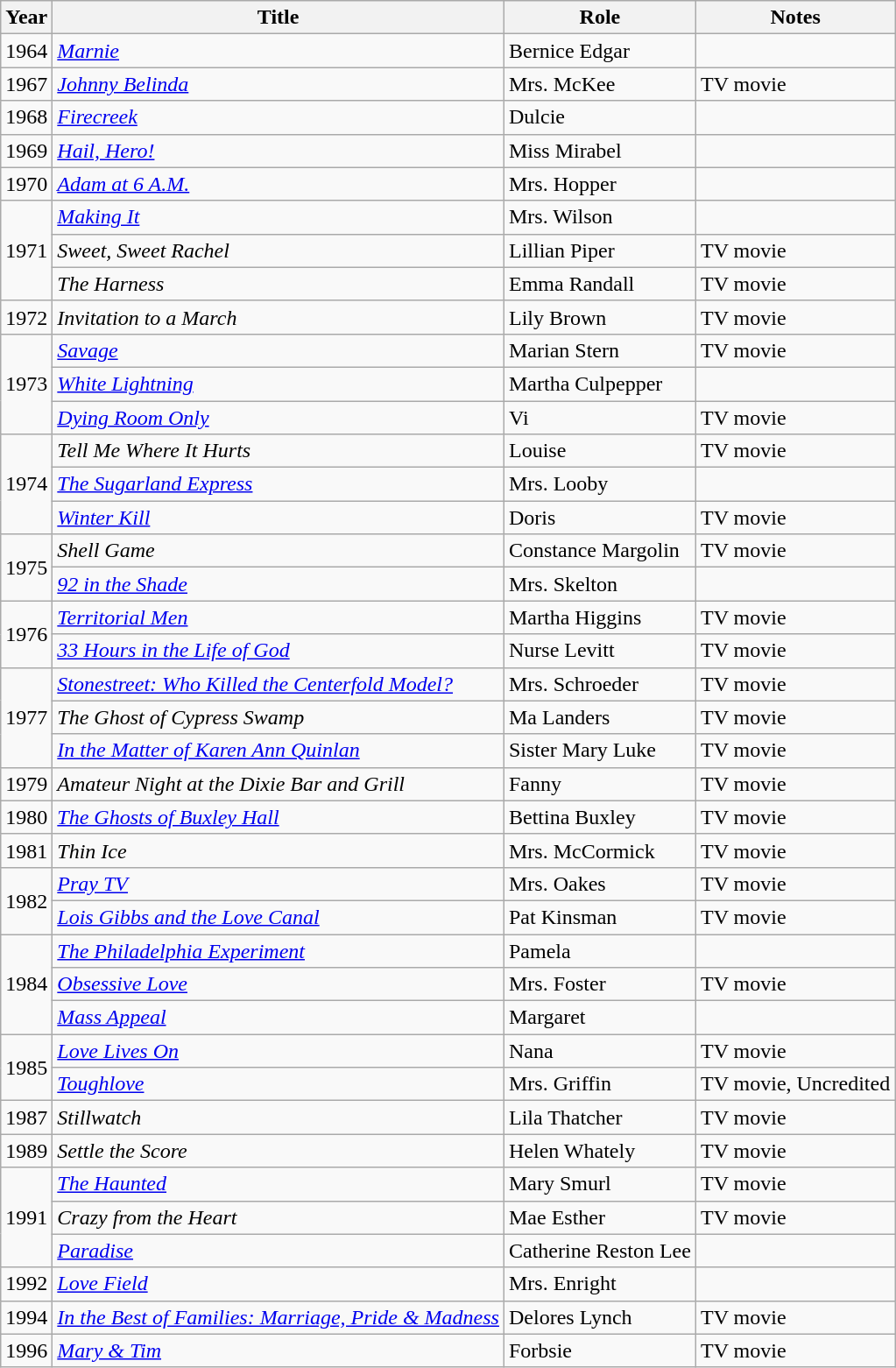<table class="wikitable">
<tr>
<th>Year</th>
<th>Title</th>
<th>Role</th>
<th>Notes</th>
</tr>
<tr>
<td>1964</td>
<td><em><a href='#'>Marnie</a></em></td>
<td>Bernice Edgar</td>
<td></td>
</tr>
<tr>
<td>1967</td>
<td><em><a href='#'>Johnny Belinda</a></em></td>
<td>Mrs. McKee</td>
<td>TV movie</td>
</tr>
<tr>
<td>1968</td>
<td><em><a href='#'>Firecreek</a></em></td>
<td>Dulcie</td>
<td></td>
</tr>
<tr>
<td>1969</td>
<td><em><a href='#'>Hail, Hero!</a></em></td>
<td>Miss Mirabel</td>
<td></td>
</tr>
<tr>
<td>1970</td>
<td><em><a href='#'>Adam at 6 A.M.</a></em></td>
<td>Mrs. Hopper</td>
<td></td>
</tr>
<tr>
<td rowspan="3">1971</td>
<td><em><a href='#'>Making It</a></em></td>
<td>Mrs. Wilson</td>
<td></td>
</tr>
<tr>
<td><em>Sweet, Sweet Rachel</em></td>
<td>Lillian Piper</td>
<td>TV movie</td>
</tr>
<tr>
<td><em>The Harness</em></td>
<td>Emma Randall</td>
<td>TV movie</td>
</tr>
<tr>
<td>1972</td>
<td><em>Invitation to a March</em></td>
<td>Lily Brown</td>
<td>TV movie</td>
</tr>
<tr>
<td rowspan="3">1973</td>
<td><em><a href='#'>Savage</a></em></td>
<td>Marian Stern</td>
<td>TV movie</td>
</tr>
<tr>
<td><em><a href='#'>White Lightning</a></em></td>
<td>Martha Culpepper</td>
<td></td>
</tr>
<tr>
<td><em><a href='#'>Dying Room Only</a></em></td>
<td>Vi</td>
<td>TV movie</td>
</tr>
<tr>
<td rowspan="3">1974</td>
<td><em>Tell Me Where It Hurts</em></td>
<td>Louise</td>
<td>TV movie</td>
</tr>
<tr>
<td><em><a href='#'>The Sugarland Express</a></em></td>
<td>Mrs. Looby</td>
<td></td>
</tr>
<tr>
<td><em><a href='#'>Winter Kill</a></em></td>
<td>Doris</td>
<td>TV movie</td>
</tr>
<tr>
<td rowspan="2">1975</td>
<td><em>Shell Game</em></td>
<td>Constance Margolin</td>
<td>TV movie</td>
</tr>
<tr>
<td><em><a href='#'>92 in the Shade</a></em></td>
<td>Mrs. Skelton</td>
<td></td>
</tr>
<tr>
<td rowspan="2">1976</td>
<td><em><a href='#'>Territorial Men</a></em></td>
<td>Martha Higgins</td>
<td>TV movie</td>
</tr>
<tr>
<td><em><a href='#'>33 Hours in the Life of God</a></em></td>
<td>Nurse Levitt</td>
<td>TV movie</td>
</tr>
<tr>
<td rowspan="3">1977</td>
<td><em><a href='#'>Stonestreet: Who Killed the Centerfold Model?</a></em></td>
<td>Mrs. Schroeder</td>
<td>TV movie</td>
</tr>
<tr>
<td><em>The Ghost of Cypress Swamp</em></td>
<td>Ma Landers</td>
<td>TV movie</td>
</tr>
<tr>
<td><em><a href='#'>In the Matter of Karen Ann Quinlan</a></em></td>
<td>Sister Mary Luke</td>
<td>TV movie</td>
</tr>
<tr>
<td>1979</td>
<td><em>Amateur Night at the Dixie Bar and Grill</em></td>
<td>Fanny</td>
<td>TV movie</td>
</tr>
<tr>
<td>1980</td>
<td><em><a href='#'>The Ghosts of Buxley Hall</a></em></td>
<td>Bettina Buxley</td>
<td>TV movie</td>
</tr>
<tr>
<td>1981</td>
<td><em>Thin Ice</em></td>
<td>Mrs. McCormick</td>
<td>TV movie</td>
</tr>
<tr>
<td rowspan="2">1982</td>
<td><em><a href='#'>Pray TV</a></em></td>
<td>Mrs. Oakes</td>
<td>TV movie</td>
</tr>
<tr>
<td><em><a href='#'>Lois Gibbs and the Love Canal</a></em></td>
<td>Pat Kinsman</td>
<td>TV movie</td>
</tr>
<tr>
<td rowspan="3">1984</td>
<td><em><a href='#'>The Philadelphia Experiment</a></em></td>
<td>Pamela</td>
<td></td>
</tr>
<tr>
<td><em><a href='#'>Obsessive Love</a></em></td>
<td>Mrs. Foster</td>
<td>TV movie</td>
</tr>
<tr>
<td><em><a href='#'>Mass Appeal</a></em></td>
<td>Margaret</td>
<td></td>
</tr>
<tr>
<td rowspan="2">1985</td>
<td><em><a href='#'>Love Lives On</a></em></td>
<td>Nana</td>
<td>TV movie</td>
</tr>
<tr>
<td><em><a href='#'>Toughlove</a></em></td>
<td>Mrs. Griffin</td>
<td>TV movie, Uncredited</td>
</tr>
<tr>
<td>1987</td>
<td><em>Stillwatch</em></td>
<td>Lila Thatcher</td>
<td>TV movie</td>
</tr>
<tr>
<td>1989</td>
<td><em>Settle the Score</em></td>
<td>Helen Whately</td>
<td>TV movie</td>
</tr>
<tr>
<td rowspan="3">1991</td>
<td><em><a href='#'>The Haunted</a></em></td>
<td>Mary Smurl</td>
<td>TV movie</td>
</tr>
<tr>
<td><em>Crazy from the Heart</em></td>
<td>Mae Esther</td>
<td>TV movie</td>
</tr>
<tr>
<td><em><a href='#'>Paradise</a></em></td>
<td>Catherine Reston Lee</td>
<td></td>
</tr>
<tr>
<td>1992</td>
<td><em><a href='#'>Love Field</a></em></td>
<td>Mrs. Enright</td>
<td></td>
</tr>
<tr>
<td>1994</td>
<td><em><a href='#'>In the Best of Families: Marriage, Pride & Madness</a></em></td>
<td>Delores Lynch</td>
<td>TV movie</td>
</tr>
<tr>
<td>1996</td>
<td><em><a href='#'>Mary & Tim</a></em></td>
<td>Forbsie</td>
<td>TV movie</td>
</tr>
</table>
